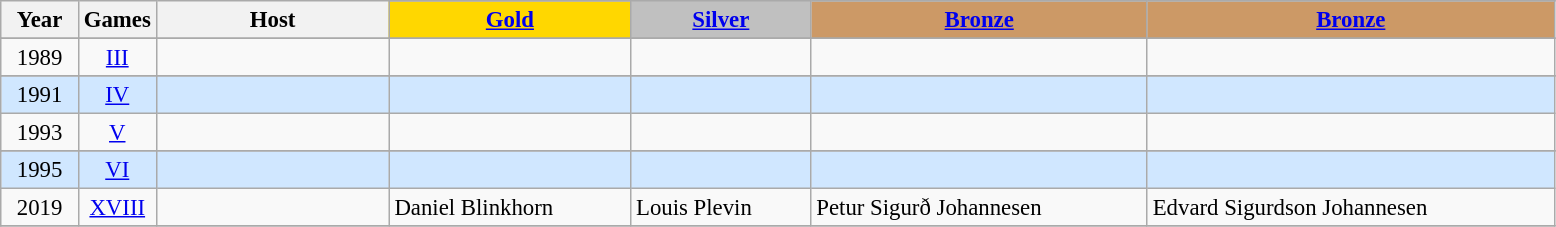<table class="wikitable" style="text-align: center; font-size:95%;">
<tr>
<th rowspan="2" style="width:5%;">Year</th>
<th rowspan="2" style="width:5%;">Games</th>
<th rowspan="2" style="width:15%;">Host</th>
</tr>
<tr>
<th style="background-color: gold"><a href='#'>Gold</a></th>
<th style="background-color: silver"><a href='#'>Silver</a></th>
<th style="background-color: #CC9966"><a href='#'>Bronze</a></th>
<th style="background-color: #CC9966"><a href='#'>Bronze</a></th>
</tr>
<tr>
</tr>
<tr>
<td>1989</td>
<td align=center><a href='#'>III</a></td>
<td align="left"></td>
<td align="left"></td>
<td align="left"></td>
<td align="left"></td>
<td align="left"></td>
</tr>
<tr>
</tr>
<tr style="text-align:center; background:#d0e7ff;">
<td>1991</td>
<td align=center><a href='#'>IV</a></td>
<td align="left"></td>
<td align="left"></td>
<td align="left"></td>
<td align="left"></td>
<td></td>
</tr>
<tr>
<td>1993</td>
<td align=center><a href='#'>V</a></td>
<td align="left"></td>
<td align="left"></td>
<td align="left"></td>
<td align="left"></td>
<td></td>
</tr>
<tr>
</tr>
<tr style="text-align:center; background:#d0e7ff;">
<td>1995</td>
<td align=center><a href='#'>VI</a></td>
<td align="left"></td>
<td align="left"></td>
<td align="left"></td>
<td align="left"></td>
<td align="left"></td>
</tr>
<tr>
<td>2019</td>
<td align=center><a href='#'>XVIII</a></td>
<td align="left"></td>
<td align="left">Daniel Blinkhorn <br> </td>
<td align="left">Louis Plevin <br> </td>
<td align="left">Petur Sigurð Johannesen <br> </td>
<td align="left">Edvard Sigurdson Johannesen <br> </td>
</tr>
<tr>
</tr>
</table>
